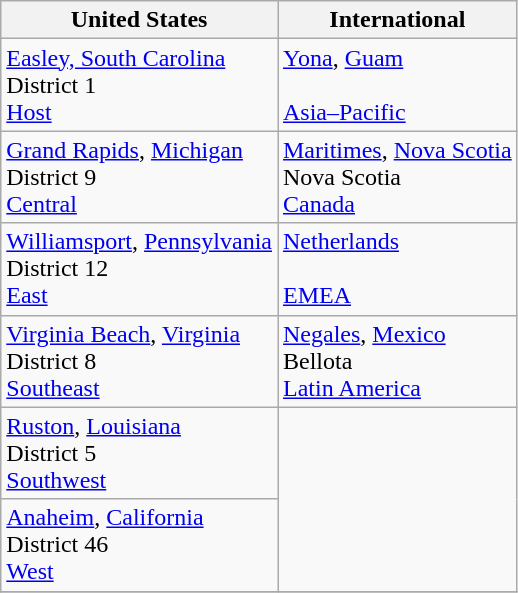<table class="wikitable">
<tr>
<th>United States</th>
<th>International</th>
</tr>
<tr>
<td> <a href='#'>Easley, South Carolina</a><br>District 1<br><a href='#'>Host</a></td>
<td> <a href='#'>Yona</a>, <a href='#'>Guam</a><br><br><a href='#'>Asia–Pacific</a></td>
</tr>
<tr>
<td> <a href='#'>Grand Rapids</a>, <a href='#'>Michigan</a><br>District 9<br><a href='#'>Central</a></td>
<td> <a href='#'>Maritimes</a>, <a href='#'>Nova Scotia</a><br>Nova Scotia<br><a href='#'>Canada</a></td>
</tr>
<tr>
<td> <a href='#'>Williamsport</a>, <a href='#'>Pennsylvania</a><br>District 12<br><a href='#'>East</a></td>
<td> <a href='#'>Netherlands</a><br><br><a href='#'>EMEA</a></td>
</tr>
<tr>
<td> <a href='#'>Virginia Beach</a>, <a href='#'>Virginia</a><br>District 8<br><a href='#'>Southeast</a></td>
<td> <a href='#'>Negales</a>, <a href='#'>Mexico</a><br>Bellota<br><a href='#'>Latin America</a></td>
</tr>
<tr>
<td> <a href='#'>Ruston</a>, <a href='#'>Louisiana</a><br>District 5<br><a href='#'>Southwest</a></td>
<td rowspan=2></td>
</tr>
<tr>
<td> <a href='#'>Anaheim</a>,  <a href='#'>California</a><br>District 46<br><a href='#'>West</a></td>
</tr>
<tr>
</tr>
</table>
